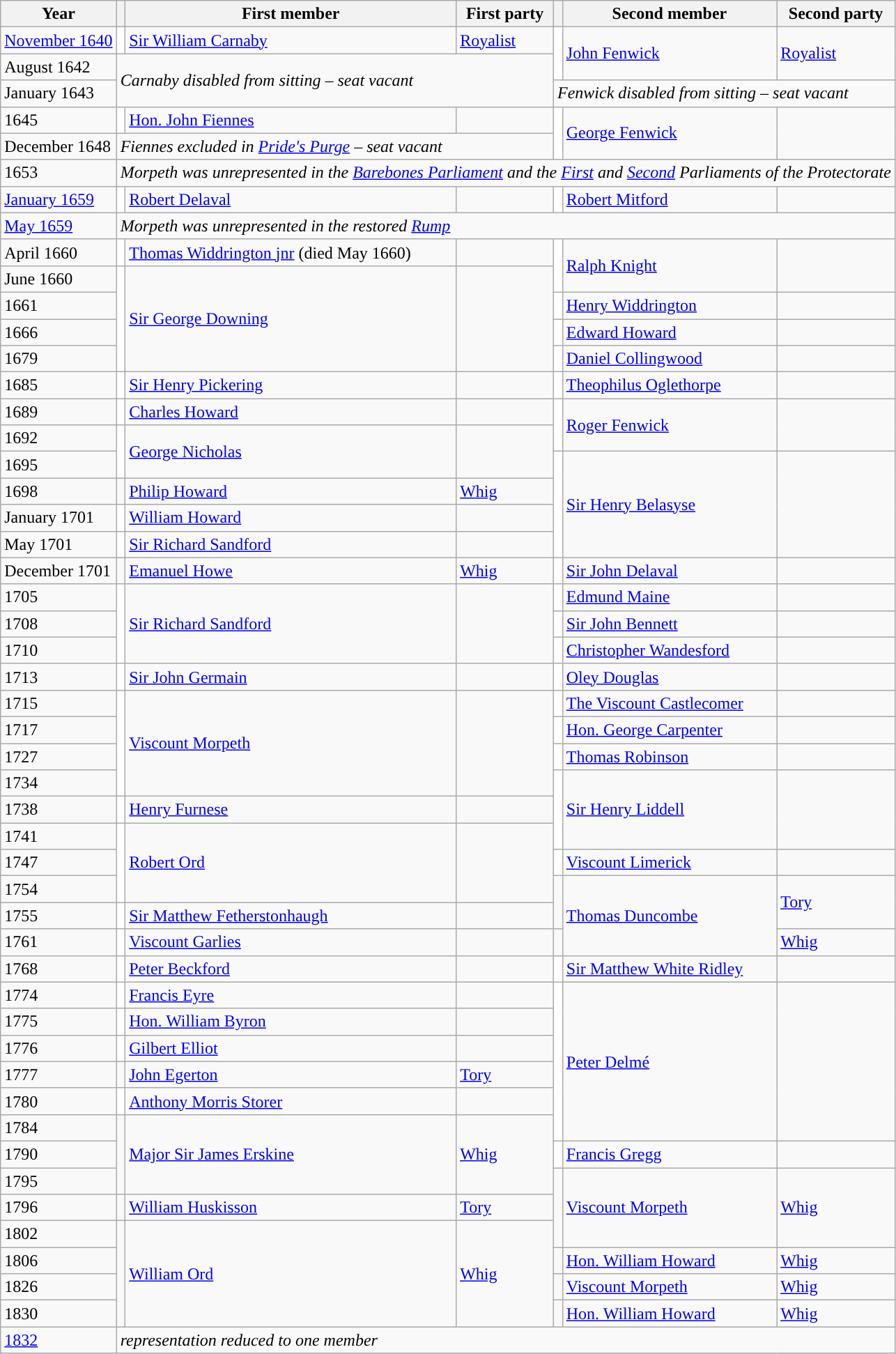<table class="wikitable">
<tr>
<th>Year</th>
<th></th>
<th>First member</th>
<th>First party</th>
<th></th>
<th>Second member</th>
<th>Second party</th>
</tr>
<tr>
<td><a href='#'>November 1640</a></td>
<td style="color:inherit;background-color: white"></td>
<td><a href='#'>Sir William Carnaby</a></td>
<td><a href='#'>Royalist</a></td>
<td rowspan="2" style="color:inherit;background-color: white"></td>
<td rowspan="2"><a href='#'>John Fenwick</a></td>
<td rowspan="2"><a href='#'>Royalist</a></td>
</tr>
<tr>
<td>August 1642</td>
<td rowspan="2" colspan="3"><em>Carnaby disabled from sitting – seat vacant</em></td>
</tr>
<tr>
<td>January 1643</td>
<td colspan="3"><em>Fenwick disabled from sitting – seat vacant</em></td>
</tr>
<tr>
<td>1645</td>
<td style="color:inherit;background-color: white"></td>
<td><a href='#'>Hon. John Fiennes</a></td>
<td></td>
<td rowspan="2" style="color:inherit;background-color: white"></td>
<td rowspan="2"><a href='#'>George Fenwick</a></td>
<td rowspan="2"></td>
</tr>
<tr>
<td>December 1648</td>
<td colspan="3"><em>Fiennes excluded in <a href='#'>Pride's Purge</a> – seat vacant</em></td>
</tr>
<tr>
<td>1653</td>
<td colspan="6"><em>Morpeth was unrepresented in the <a href='#'>Barebones Parliament</a> and the <a href='#'>First</a> and <a href='#'>Second</a> Parliaments of the Protectorate</em></td>
</tr>
<tr>
<td><a href='#'>January 1659</a></td>
<td style="color:inherit;background-color: white"></td>
<td><a href='#'>Robert Delaval</a></td>
<td></td>
<td style="color:inherit;background-color: white"></td>
<td><a href='#'>Robert Mitford</a></td>
<td></td>
</tr>
<tr>
<td><a href='#'>May 1659</a></td>
<td colspan="6"><em>Morpeth was unrepresented in the restored <a href='#'>Rump</a></em></td>
</tr>
<tr>
<td>April 1660</td>
<td style="color:inherit;background-color: white"></td>
<td><a href='#'>Thomas Widdrington jnr</a> (died May 1660)</td>
<td></td>
<td rowspan="2" style="color:inherit;background-color: white"></td>
<td rowspan="2"><a href='#'>Ralph Knight</a></td>
<td rowspan="2"></td>
</tr>
<tr>
<td>June 1660</td>
<td rowspan="4" style="color:inherit;background-color: white"></td>
<td rowspan="4"><a href='#'>Sir George Downing</a></td>
<td rowspan="4"></td>
</tr>
<tr>
<td>1661</td>
<td style="color:inherit;background-color: white"></td>
<td><a href='#'>Henry Widdrington</a></td>
<td></td>
</tr>
<tr>
<td>1666</td>
<td style="color:inherit;background-color: white"></td>
<td><a href='#'>Edward Howard</a></td>
<td></td>
</tr>
<tr>
<td>1679</td>
<td style="color:inherit;background-color: white"></td>
<td><a href='#'>Daniel Collingwood</a></td>
<td></td>
</tr>
<tr>
<td>1685</td>
<td style="color:inherit;background-color: white"></td>
<td><a href='#'>Sir Henry Pickering</a></td>
<td></td>
<td style="color:inherit;background-color: white"></td>
<td><a href='#'>Theophilus Oglethorpe</a></td>
<td></td>
</tr>
<tr>
<td>1689</td>
<td style="color:inherit;background-color: white"></td>
<td><a href='#'>Charles Howard</a></td>
<td></td>
<td rowspan="2" style="color:inherit;background-color: white"></td>
<td rowspan="2"><a href='#'>Roger Fenwick</a></td>
<td rowspan="2"></td>
</tr>
<tr>
<td>1692</td>
<td rowspan="2" style="color:inherit;background-color: white"></td>
<td rowspan="2"><a href='#'>George Nicholas</a></td>
<td rowspan="2"></td>
</tr>
<tr>
<td>1695</td>
<td rowspan="4" style="color:inherit;background-color: white"></td>
<td rowspan="4"><a href='#'>Sir Henry Belasyse</a></td>
<td rowspan="4"></td>
</tr>
<tr>
<td>1698</td>
<td style="color:inherit;background-color: "></td>
<td><a href='#'>Philip Howard</a></td>
<td><a href='#'>Whig</a></td>
</tr>
<tr>
<td>January 1701</td>
<td style="color:inherit;background-color: white"></td>
<td><a href='#'>William Howard</a></td>
<td></td>
</tr>
<tr>
<td>May 1701</td>
<td style="color:inherit;background-color: white"></td>
<td><a href='#'>Sir Richard Sandford</a></td>
<td></td>
</tr>
<tr>
<td>December 1701</td>
<td style="color:inherit;background-color: "></td>
<td><a href='#'>Emanuel Howe</a></td>
<td><a href='#'>Whig</a></td>
<td style="color:inherit;background-color: white"></td>
<td><a href='#'>Sir John Delaval</a></td>
<td></td>
</tr>
<tr>
<td>1705</td>
<td rowspan="3" style="color:inherit;background-color: white"></td>
<td rowspan="3"><a href='#'>Sir Richard Sandford</a></td>
<td rowspan="3"></td>
<td style="color:inherit;background-color: white"></td>
<td><a href='#'>Edmund Maine</a></td>
<td></td>
</tr>
<tr>
<td>1708</td>
<td style="color:inherit;background-color: white"></td>
<td><a href='#'>Sir John Bennett</a></td>
<td></td>
</tr>
<tr>
<td>1710</td>
<td style="color:inherit;background-color: white"></td>
<td><a href='#'>Christopher Wandesford</a></td>
<td></td>
</tr>
<tr>
<td>1713</td>
<td style="color:inherit;background-color: white"></td>
<td><a href='#'>Sir John Germain</a></td>
<td></td>
<td style="color:inherit;background-color: white"></td>
<td><a href='#'>Oley Douglas</a></td>
<td></td>
</tr>
<tr>
<td>1715</td>
<td rowspan="4" style="color:inherit;background-color: white"></td>
<td rowspan="4"><a href='#'>Viscount Morpeth</a></td>
<td rowspan="4"></td>
<td style="color:inherit;background-color: white"></td>
<td><a href='#'>The Viscount Castlecomer</a></td>
<td></td>
</tr>
<tr>
<td>1717</td>
<td style="color:inherit;background-color: white"></td>
<td><a href='#'>Hon. George Carpenter</a></td>
<td></td>
</tr>
<tr>
<td>1727</td>
<td style="color:inherit;background-color: white"></td>
<td><a href='#'>Thomas Robinson</a></td>
<td></td>
</tr>
<tr>
<td>1734</td>
<td rowspan="3" style="color:inherit;background-color: white"></td>
<td rowspan="3"><a href='#'>Sir Henry Liddell</a></td>
<td rowspan="3"></td>
</tr>
<tr>
<td>1738</td>
<td style="color:inherit;background-color: white"></td>
<td><a href='#'>Henry Furnese</a></td>
<td></td>
</tr>
<tr>
<td>1741</td>
<td rowspan="3" style="color:inherit;background-color: white"></td>
<td rowspan="3"><a href='#'>Robert Ord</a></td>
<td rowspan="3"></td>
</tr>
<tr>
<td>1747</td>
<td style="color:inherit;background-color: white"></td>
<td><a href='#'>Viscount Limerick</a></td>
<td></td>
</tr>
<tr>
<td>1754</td>
<td rowspan="2" style="color:inherit;background-color: "></td>
<td rowspan="3"><a href='#'>Thomas Duncombe</a></td>
<td rowspan="2"><a href='#'>Tory</a></td>
</tr>
<tr>
<td>1755</td>
<td style="color:inherit;background-color: white"></td>
<td><a href='#'>Sir Matthew Fetherstonhaugh</a></td>
<td></td>
</tr>
<tr>
<td>1761</td>
<td style="color:inherit;background-color: white"></td>
<td><a href='#'>Viscount Garlies</a></td>
<td></td>
<td style="color:inherit;background-color: "></td>
<td><a href='#'>Whig</a></td>
</tr>
<tr>
<td>1768</td>
<td style="color:inherit;background-color: white"></td>
<td><a href='#'>Peter Beckford</a></td>
<td></td>
<td style="color:inherit;background-color: white"></td>
<td><a href='#'>Sir Matthew White Ridley</a></td>
<td></td>
</tr>
<tr>
<td>1774</td>
<td style="color:inherit;background-color: white"></td>
<td><a href='#'>Francis Eyre</a></td>
<td></td>
<td rowspan="6" style="color:inherit;background-color: white"></td>
<td rowspan="6"><a href='#'>Peter Delmé</a></td>
<td rowspan="6"></td>
</tr>
<tr>
<td>1775</td>
<td style="color:inherit;background-color: white"></td>
<td><a href='#'>Hon. William Byron</a></td>
<td></td>
</tr>
<tr>
<td>1776</td>
<td style="color:inherit;background-color: white"></td>
<td><a href='#'>Gilbert Elliot</a></td>
<td></td>
</tr>
<tr>
<td>1777</td>
<td style="color:inherit;background-color: "></td>
<td><a href='#'>John Egerton</a></td>
<td><a href='#'>Tory</a></td>
</tr>
<tr>
<td>1780</td>
<td style="color:inherit;background-color: white"></td>
<td><a href='#'>Anthony Morris Storer</a></td>
<td></td>
</tr>
<tr>
<td>1784</td>
<td rowspan="3" style="color:inherit;background-color: "></td>
<td rowspan="3"><a href='#'>Major Sir James Erskine</a></td>
<td rowspan="3"><a href='#'>Whig</a></td>
</tr>
<tr>
<td>1790</td>
<td style="color:inherit;background-color: white"></td>
<td><a href='#'>Francis Gregg</a></td>
<td></td>
</tr>
<tr>
<td>1795</td>
<td rowspan="3" style="color:inherit;background-color: "></td>
<td rowspan="3"><a href='#'>Viscount Morpeth</a></td>
<td rowspan="3"><a href='#'>Whig</a></td>
</tr>
<tr>
<td>1796</td>
<td style="color:inherit;background-color: "></td>
<td><a href='#'>William Huskisson</a></td>
<td><a href='#'>Tory</a></td>
</tr>
<tr>
<td>1802</td>
<td rowspan="4" style="color:inherit;background-color: "></td>
<td rowspan="4"><a href='#'>William Ord</a></td>
<td rowspan="4"><a href='#'>Whig</a></td>
</tr>
<tr>
<td>1806</td>
<td style="color:inherit;background-color: "></td>
<td><a href='#'>Hon. William Howard</a></td>
<td><a href='#'>Whig</a></td>
</tr>
<tr>
<td>1826</td>
<td style="color:inherit;background-color: "></td>
<td><a href='#'>Viscount Morpeth</a></td>
<td><a href='#'>Whig</a></td>
</tr>
<tr>
<td>1830</td>
<td style="color:inherit;background-color: "></td>
<td><a href='#'>Hon. William Howard</a></td>
<td><a href='#'>Whig</a></td>
</tr>
<tr>
<td><a href='#'>1832</a></td>
<td colspan="6"><em>representation reduced to one member</em></td>
</tr>
</table>
